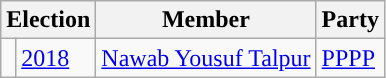<table class="wikitable">
<tr>
<th colspan="2">Election</th>
<th>Member</th>
<th>Party</th>
</tr>
<tr>
<td style="background-color: "></td>
<td><a href='#'>2018</a></td>
<td><a href='#'>Nawab Yousuf Talpur</a></td>
<td><a href='#'>PPPP</a></td>
</tr>
</table>
